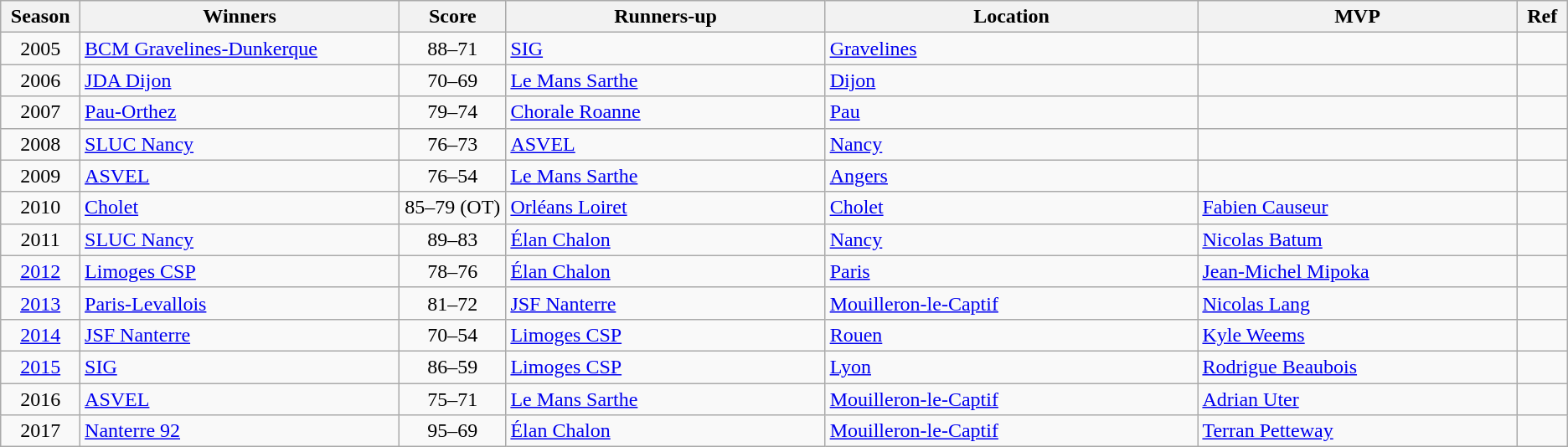<table class="sortable wikitable">
<tr>
<th width=1%>Season</th>
<th width=12%>Winners</th>
<th width=4%>Score</th>
<th width=12%>Runners-up</th>
<th width=14%>Location</th>
<th width=12%>MVP</th>
<th width=1%>Ref</th>
</tr>
<tr>
<td align=center>2005</td>
<td><a href='#'>BCM Gravelines-Dunkerque</a></td>
<td align=center>88–71</td>
<td><a href='#'>SIG</a></td>
<td><a href='#'>Gravelines</a></td>
<td></td>
<td align=center></td>
</tr>
<tr>
<td align=center>2006</td>
<td><a href='#'>JDA Dijon</a></td>
<td align=center>70–69</td>
<td><a href='#'>Le Mans Sarthe</a></td>
<td><a href='#'>Dijon</a></td>
<td></td>
<td align=center></td>
</tr>
<tr>
<td align=center>2007</td>
<td><a href='#'>Pau-Orthez</a></td>
<td align=center>79–74</td>
<td><a href='#'>Chorale Roanne</a></td>
<td><a href='#'>Pau</a></td>
<td></td>
<td align=center></td>
</tr>
<tr>
<td align=center>2008</td>
<td><a href='#'>SLUC Nancy</a></td>
<td align=center>76–73</td>
<td><a href='#'>ASVEL</a></td>
<td><a href='#'>Nancy</a></td>
<td></td>
<td align=center></td>
</tr>
<tr>
<td align=center>2009</td>
<td><a href='#'>ASVEL</a></td>
<td align=center>76–54</td>
<td><a href='#'>Le Mans Sarthe</a></td>
<td><a href='#'>Angers</a></td>
<td></td>
<td align=center></td>
</tr>
<tr>
<td align=center>2010</td>
<td><a href='#'>Cholet</a></td>
<td align=center>85–79 (OT)</td>
<td><a href='#'>Orléans Loiret</a></td>
<td><a href='#'>Cholet</a></td>
<td> <a href='#'>Fabien Causeur</a></td>
<td align=center></td>
</tr>
<tr>
<td align=center>2011</td>
<td><a href='#'>SLUC Nancy</a></td>
<td align=center>89–83</td>
<td><a href='#'>Élan Chalon</a></td>
<td><a href='#'>Nancy</a></td>
<td> <a href='#'>Nicolas Batum</a></td>
<td align=center></td>
</tr>
<tr>
<td align=center><a href='#'>2012</a></td>
<td><a href='#'>Limoges CSP</a></td>
<td align=center>78–76</td>
<td><a href='#'>Élan Chalon</a></td>
<td><a href='#'>Paris</a></td>
<td> <a href='#'>Jean-Michel Mipoka</a></td>
<td align=center></td>
</tr>
<tr>
<td align=center><a href='#'>2013</a></td>
<td><a href='#'>Paris-Levallois</a></td>
<td align=center>81–72</td>
<td><a href='#'>JSF Nanterre</a></td>
<td><a href='#'>Mouilleron-le-Captif</a></td>
<td> <a href='#'>Nicolas Lang</a></td>
<td align=center></td>
</tr>
<tr>
<td align=center><a href='#'>2014</a></td>
<td><a href='#'>JSF Nanterre</a></td>
<td align=center>70–54</td>
<td><a href='#'>Limoges CSP</a></td>
<td><a href='#'>Rouen</a></td>
<td> <a href='#'>Kyle Weems</a></td>
<td align=center></td>
</tr>
<tr>
<td align=center><a href='#'>2015</a></td>
<td><a href='#'>SIG</a></td>
<td align=center>86–59</td>
<td><a href='#'>Limoges CSP</a></td>
<td><a href='#'>Lyon</a></td>
<td> <a href='#'>Rodrigue Beaubois</a></td>
<td align=center></td>
</tr>
<tr>
<td align=center>2016</td>
<td><a href='#'>ASVEL</a></td>
<td align=center>75–71</td>
<td><a href='#'>Le Mans Sarthe</a></td>
<td><a href='#'>Mouilleron-le-Captif</a></td>
<td> <a href='#'>Adrian Uter</a></td>
<td align=center></td>
</tr>
<tr>
<td align=center>2017</td>
<td><a href='#'>Nanterre 92</a></td>
<td align=center>95–69</td>
<td><a href='#'>Élan Chalon</a></td>
<td><a href='#'>Mouilleron-le-Captif</a></td>
<td> <a href='#'>Terran Petteway</a></td>
<td align=center></td>
</tr>
</table>
